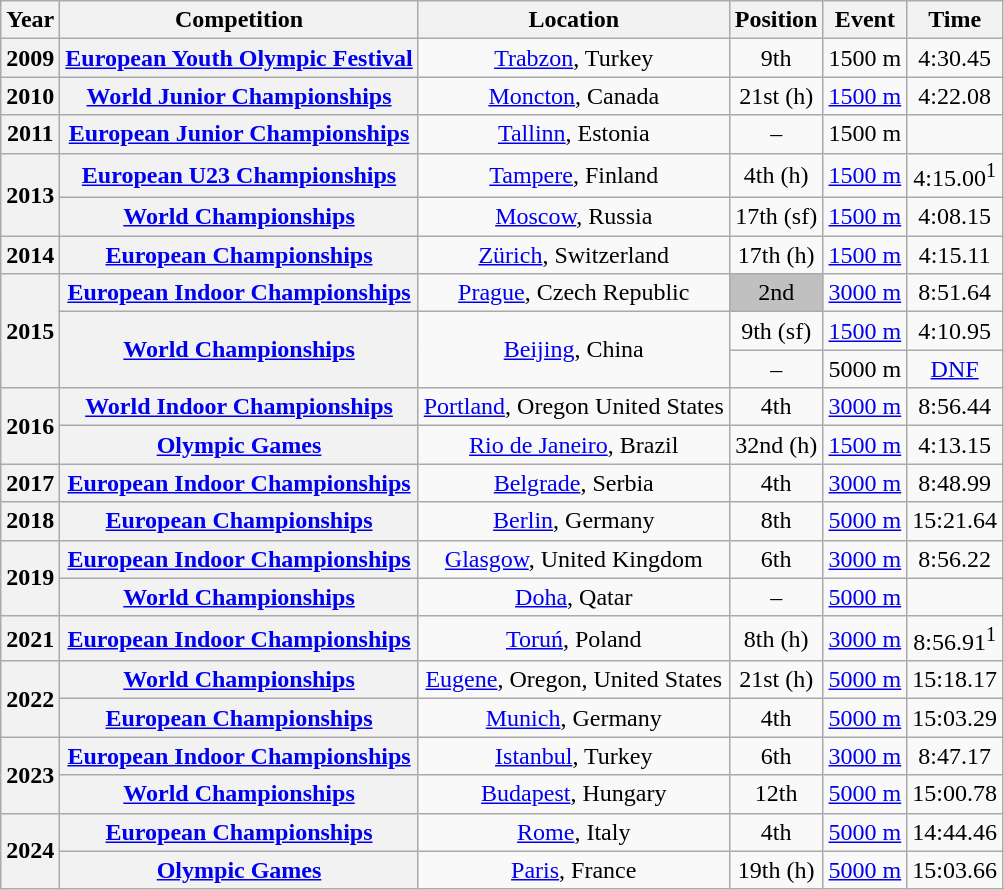<table class="wikitable sortable" style="text-align:center">
<tr>
<th scope="col">Year</th>
<th scope="col">Competition</th>
<th scope="col">Location</th>
<th scope="col">Position</th>
<th scope="col">Event</th>
<th scope="col">Time</th>
</tr>
<tr>
<th scope="row">2009</th>
<th scope="row"><a href='#'>European Youth Olympic Festival</a></th>
<td><a href='#'>Trabzon</a>, Turkey</td>
<td>9th</td>
<td>1500 m</td>
<td>4:30.45</td>
</tr>
<tr>
<th scope="row">2010</th>
<th scope="row"><a href='#'>World Junior Championships</a></th>
<td><a href='#'>Moncton</a>, Canada</td>
<td>21st (h)</td>
<td><a href='#'>1500 m</a></td>
<td>4:22.08</td>
</tr>
<tr>
<th scope="row">2011</th>
<th scope="row"><a href='#'>European Junior Championships</a></th>
<td><a href='#'>Tallinn</a>, Estonia</td>
<td>–</td>
<td>1500 m</td>
<td></td>
</tr>
<tr>
<th scope="rowgroup" rowspan=2>2013</th>
<th scope="row"><a href='#'>European U23 Championships</a></th>
<td><a href='#'>Tampere</a>, Finland</td>
<td>4th (h)</td>
<td><a href='#'>1500 m</a></td>
<td>4:15.00<sup>1</sup></td>
</tr>
<tr>
<th scope="row"><a href='#'>World Championships</a></th>
<td><a href='#'>Moscow</a>, Russia</td>
<td>17th (sf)</td>
<td><a href='#'>1500 m</a></td>
<td>4:08.15</td>
</tr>
<tr>
<th scope="row">2014</th>
<th scope="row"><a href='#'>European Championships</a></th>
<td><a href='#'>Zürich</a>, Switzerland</td>
<td>17th (h)</td>
<td><a href='#'>1500 m</a></td>
<td>4:15.11</td>
</tr>
<tr>
<th scope="rowgroup" rowspan=3>2015</th>
<th scope="row"><a href='#'>European Indoor Championships</a></th>
<td><a href='#'>Prague</a>, Czech Republic</td>
<td bgcolor=silver>2nd</td>
<td><a href='#'>3000 m</a></td>
<td>8:51.64</td>
</tr>
<tr>
<th scope="rowgroup" rowspan=2><a href='#'>World Championships</a></th>
<td rowspan=2><a href='#'>Beijing</a>, China</td>
<td>9th (sf)</td>
<td><a href='#'>1500 m</a></td>
<td>4:10.95</td>
</tr>
<tr>
<td>–</td>
<td>5000 m</td>
<td><a href='#'>DNF</a></td>
</tr>
<tr>
<th scope="rowgroup" rowspan=2>2016</th>
<th scope="row"><a href='#'>World Indoor Championships</a></th>
<td><a href='#'>Portland</a>, Oregon United States</td>
<td>4th</td>
<td><a href='#'>3000 m</a></td>
<td>8:56.44</td>
</tr>
<tr>
<th scope="row"><a href='#'>Olympic Games</a></th>
<td><a href='#'>Rio de Janeiro</a>, Brazil</td>
<td>32nd (h)</td>
<td><a href='#'>1500 m</a></td>
<td>4:13.15</td>
</tr>
<tr>
<th scope="row">2017</th>
<th scope="row"><a href='#'>European Indoor Championships</a></th>
<td><a href='#'>Belgrade</a>, Serbia</td>
<td>4th</td>
<td><a href='#'>3000 m</a></td>
<td>8:48.99</td>
</tr>
<tr>
<th scope="row">2018</th>
<th scope="row"><a href='#'>European Championships</a></th>
<td><a href='#'>Berlin</a>, Germany</td>
<td>8th</td>
<td><a href='#'>5000 m</a></td>
<td>15:21.64</td>
</tr>
<tr>
<th scope="rowgroup" rowspan=2>2019</th>
<th scope="row"><a href='#'>European Indoor Championships</a></th>
<td><a href='#'>Glasgow</a>, United Kingdom</td>
<td>6th</td>
<td><a href='#'>3000 m</a></td>
<td>8:56.22</td>
</tr>
<tr>
<th scope="row"><a href='#'>World Championships</a></th>
<td><a href='#'>Doha</a>, Qatar</td>
<td>–</td>
<td><a href='#'>5000 m</a></td>
<td></td>
</tr>
<tr>
<th scope="row">2021</th>
<th scope="row"><a href='#'>European Indoor Championships</a></th>
<td><a href='#'>Toruń</a>, Poland</td>
<td>8th (h)</td>
<td><a href='#'>3000 m</a></td>
<td>8:56.91<sup>1</sup></td>
</tr>
<tr>
<th scope="rowgroup" rowspan=2>2022</th>
<th scope="row"><a href='#'>World Championships</a></th>
<td><a href='#'>Eugene</a>, Oregon, United States</td>
<td>21st (h)</td>
<td><a href='#'>5000 m</a></td>
<td>15:18.17</td>
</tr>
<tr>
<th scope="row"><a href='#'>European Championships</a></th>
<td><a href='#'>Munich</a>, Germany</td>
<td>4th</td>
<td><a href='#'>5000 m</a></td>
<td>15:03.29</td>
</tr>
<tr>
<th scope="rowgroup" rowspan=2>2023</th>
<th scope="row"><a href='#'>European Indoor Championships</a></th>
<td><a href='#'>Istanbul</a>, Turkey</td>
<td>6th</td>
<td><a href='#'>3000 m</a></td>
<td>8:47.17</td>
</tr>
<tr>
<th scope="row"><a href='#'>World Championships</a></th>
<td><a href='#'>Budapest</a>, Hungary</td>
<td>12th</td>
<td><a href='#'>5000 m</a></td>
<td>15:00.78</td>
</tr>
<tr>
<th scope="rowgroup" rowspan=2>2024</th>
<th scope="row"><a href='#'>European Championships</a></th>
<td><a href='#'>Rome</a>, Italy</td>
<td>4th</td>
<td><a href='#'>5000 m</a></td>
<td>14:44.46</td>
</tr>
<tr>
<th scope="row"><a href='#'>Olympic Games</a></th>
<td><a href='#'>Paris</a>, France</td>
<td>19th (h)</td>
<td><a href='#'>5000 m</a></td>
<td>15:03.66</td>
</tr>
</table>
